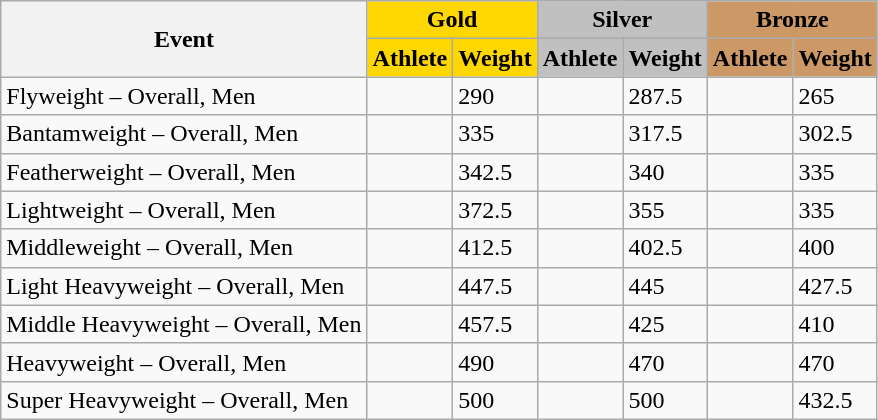<table class="wikitable">
<tr>
<th rowspan=2 scope=rowgroup>Event</th>
<th style="background-color:gold;" scope=colgroup colspan="2">Gold</th>
<th style="background-color:silver;" scope=colgroup colspan="2">Silver</th>
<th style="background-color:#cc9966;" sscope=colgroup colspan="2">Bronze</th>
</tr>
<tr>
<th style="background-color:gold;">Athlete</th>
<th style="background-color:gold;">Weight</th>
<th style="background-color:silver;">Athlete</th>
<th style="background-color:silver;">Weight</th>
<th style="background-color:#cc9966;">Athlete</th>
<th style="background-color:#cc9966;">Weight</th>
</tr>
<tr>
<td>Flyweight – Overall, Men</td>
<td></td>
<td>290</td>
<td></td>
<td>287.5</td>
<td></td>
<td>265</td>
</tr>
<tr>
<td>Bantamweight – Overall, Men</td>
<td></td>
<td>335</td>
<td></td>
<td>317.5</td>
<td></td>
<td>302.5</td>
</tr>
<tr>
<td>Featherweight – Overall, Men</td>
<td></td>
<td>342.5</td>
<td></td>
<td>340</td>
<td></td>
<td>335</td>
</tr>
<tr>
<td>Lightweight – Overall, Men</td>
<td></td>
<td>372.5</td>
<td></td>
<td>355</td>
<td></td>
<td>335</td>
</tr>
<tr>
<td>Middleweight – Overall, Men</td>
<td></td>
<td>412.5</td>
<td></td>
<td>402.5</td>
<td></td>
<td>400</td>
</tr>
<tr>
<td>Light Heavyweight – Overall, Men</td>
<td></td>
<td>447.5</td>
<td></td>
<td>445</td>
<td></td>
<td>427.5</td>
</tr>
<tr>
<td>Middle Heavyweight – Overall, Men</td>
<td></td>
<td>457.5</td>
<td></td>
<td>425</td>
<td></td>
<td>410</td>
</tr>
<tr>
<td>Heavyweight – Overall, Men</td>
<td></td>
<td>490</td>
<td></td>
<td>470</td>
<td></td>
<td>470</td>
</tr>
<tr>
<td>Super Heavyweight – Overall, Men</td>
<td></td>
<td>500</td>
<td></td>
<td>500</td>
<td></td>
<td>432.5</td>
</tr>
</table>
